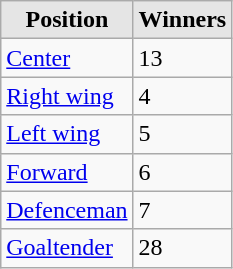<table class="wikitable">
<tr>
<th style="background:#e5e5e5;">Position</th>
<th style="background:#e5e5e5;">Winners</th>
</tr>
<tr>
<td><a href='#'>Center</a></td>
<td>13</td>
</tr>
<tr>
<td><a href='#'>Right wing</a></td>
<td>4</td>
</tr>
<tr>
<td><a href='#'>Left wing</a></td>
<td>5</td>
</tr>
<tr>
<td><a href='#'>Forward</a></td>
<td>6</td>
</tr>
<tr>
<td><a href='#'>Defenceman</a></td>
<td>7</td>
</tr>
<tr>
<td><a href='#'>Goaltender</a></td>
<td>28</td>
</tr>
</table>
